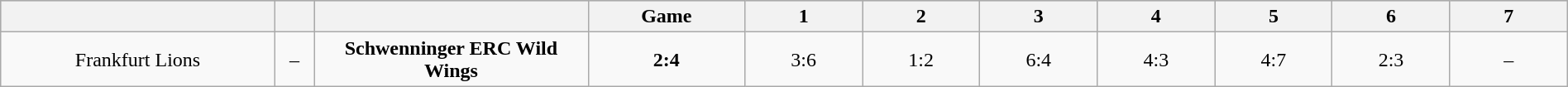<table class="wikitable" width="100%">
<tr style="background-color:#c0c0c0;">
<th style="width:17.5%;"></th>
<th style="width:2.5%;"></th>
<th style="width:17.5%;"></th>
<th style="width:10%;">Game</th>
<th style="width:7.5%;">1</th>
<th style="width:7.5%;">2</th>
<th style="width:7.5%;">3</th>
<th style="width:7.5%;">4</th>
<th style="width:7.5%;">5</th>
<th style="width:7.5%;">6</th>
<th style="width:7.5%;">7</th>
</tr>
<tr align="center">
<td>Frankfurt Lions</td>
<td>–</td>
<td><strong>Schwenninger ERC Wild Wings</strong></td>
<td><strong>2:4</strong></td>
<td>3:6</td>
<td>1:2</td>
<td>6:4</td>
<td>4:3</td>
<td>4:7</td>
<td>2:3</td>
<td>–</td>
</tr>
</table>
